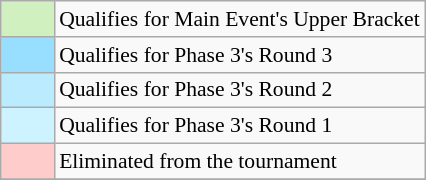<table class="wikitable" style="font-size:90%">
<tr>
<td bgcolor="#D0F0C0" style="width:2em;" align="center"></td>
<td>Qualifies for Main Event's Upper Bracket</td>
</tr>
<tr>
<td bgcolor="#97DEFF" style="width:2em;" align="center"></td>
<td>Qualifies for Phase 3's Round 3</td>
</tr>
<tr>
<td bgcolor="#BBEBFF" style="width:2em;" align="center"></td>
<td>Qualifies for Phase 3's Round 2</td>
</tr>
<tr>
<td bgcolor="#CCF3FF" style="width:2em;" align="center"></td>
<td>Qualifies for Phase 3's Round 1</td>
</tr>
<tr>
<td bgcolor="#FFCCCC" style="width:2em;" align="center"></td>
<td>Eliminated from the tournament</td>
</tr>
<tr>
</tr>
</table>
